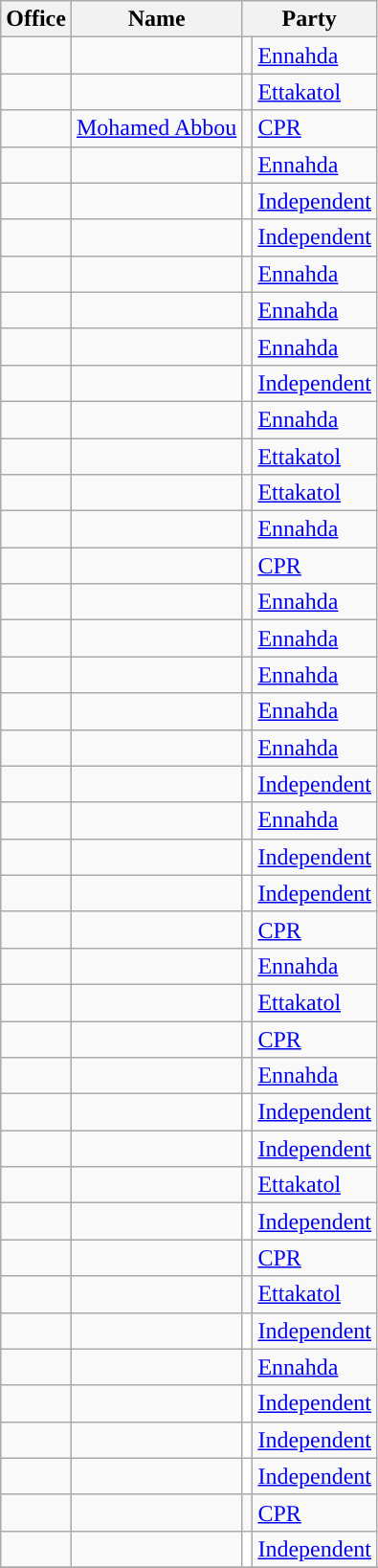<table class="wikitable sortable">
<tr>
<th>Office</th>
<th>Name</th>
<th colspan="2">Party</th>
</tr>
<tr>
<td></td>
<td></td>
<td></td>
<td><a href='#'>Ennahda</a></td>
</tr>
<tr>
<td></td>
<td></td>
<td></td>
<td><a href='#'>Ettakatol</a></td>
</tr>
<tr>
<td></td>
<td><a href='#'>Mohamed Abbou</a></td>
<td></td>
<td><a href='#'>CPR</a></td>
</tr>
<tr>
<td></td>
<td></td>
<td></td>
<td><a href='#'>Ennahda</a></td>
</tr>
<tr>
<td></td>
<td></td>
<td bgcolor="#fff"></td>
<td><a href='#'>Independent</a></td>
</tr>
<tr>
<td></td>
<td></td>
<td bgcolor="#fff"></td>
<td><a href='#'>Independent</a></td>
</tr>
<tr>
<td></td>
<td></td>
<td></td>
<td><a href='#'>Ennahda</a></td>
</tr>
<tr>
<td></td>
<td></td>
<td></td>
<td><a href='#'>Ennahda</a></td>
</tr>
<tr>
<td></td>
<td></td>
<td></td>
<td><a href='#'>Ennahda</a></td>
</tr>
<tr>
<td></td>
<td></td>
<td bgcolor="#fff"></td>
<td><a href='#'>Independent</a></td>
</tr>
<tr>
<td></td>
<td></td>
<td></td>
<td><a href='#'>Ennahda</a></td>
</tr>
<tr>
<td></td>
<td></td>
<td></td>
<td><a href='#'>Ettakatol</a></td>
</tr>
<tr>
<td></td>
<td></td>
<td></td>
<td><a href='#'>Ettakatol</a></td>
</tr>
<tr>
<td></td>
<td></td>
<td></td>
<td><a href='#'>Ennahda</a></td>
</tr>
<tr>
<td></td>
<td></td>
<td></td>
<td><a href='#'>CPR</a></td>
</tr>
<tr>
<td></td>
<td></td>
<td></td>
<td><a href='#'>Ennahda</a></td>
</tr>
<tr>
<td></td>
<td></td>
<td></td>
<td><a href='#'>Ennahda</a></td>
</tr>
<tr>
<td></td>
<td></td>
<td></td>
<td><a href='#'>Ennahda</a></td>
</tr>
<tr>
<td></td>
<td></td>
<td></td>
<td><a href='#'>Ennahda</a></td>
</tr>
<tr>
<td></td>
<td></td>
<td></td>
<td><a href='#'>Ennahda</a></td>
</tr>
<tr>
<td></td>
<td></td>
<td bgcolor="#fff"></td>
<td><a href='#'>Independent</a></td>
</tr>
<tr>
<td></td>
<td></td>
<td></td>
<td><a href='#'>Ennahda</a></td>
</tr>
<tr>
<td></td>
<td></td>
<td bgcolor="#fff"></td>
<td><a href='#'>Independent</a></td>
</tr>
<tr>
<td></td>
<td></td>
<td bgcolor="#fff"></td>
<td><a href='#'>Independent</a></td>
</tr>
<tr>
<td></td>
<td></td>
<td></td>
<td><a href='#'>CPR</a></td>
</tr>
<tr>
<td></td>
<td></td>
<td></td>
<td><a href='#'>Ennahda</a></td>
</tr>
<tr>
<td></td>
<td></td>
<td></td>
<td><a href='#'>Ettakatol</a></td>
</tr>
<tr>
<td></td>
<td></td>
<td></td>
<td><a href='#'>CPR</a></td>
</tr>
<tr>
<td></td>
<td></td>
<td></td>
<td><a href='#'>Ennahda</a></td>
</tr>
<tr>
<td></td>
<td></td>
<td bgcolor="#fff"></td>
<td><a href='#'>Independent</a></td>
</tr>
<tr>
<td></td>
<td></td>
<td bgcolor="#fff"></td>
<td><a href='#'>Independent</a></td>
</tr>
<tr>
<td></td>
<td></td>
<td></td>
<td><a href='#'>Ettakatol</a></td>
</tr>
<tr>
<td></td>
<td></td>
<td bgcolor="#fff"></td>
<td><a href='#'>Independent</a></td>
</tr>
<tr>
<td></td>
<td></td>
<td></td>
<td><a href='#'>CPR</a></td>
</tr>
<tr>
<td></td>
<td></td>
<td></td>
<td><a href='#'>Ettakatol</a></td>
</tr>
<tr>
<td></td>
<td></td>
<td bgcolor="#fff"></td>
<td><a href='#'>Independent</a></td>
</tr>
<tr>
<td></td>
<td></td>
<td></td>
<td><a href='#'>Ennahda</a></td>
</tr>
<tr>
<td></td>
<td></td>
<td bgcolor="#fff"></td>
<td><a href='#'>Independent</a></td>
</tr>
<tr>
<td></td>
<td></td>
<td bgcolor="#fff"></td>
<td><a href='#'>Independent</a></td>
</tr>
<tr>
<td></td>
<td></td>
<td bgcolor="#fff"></td>
<td><a href='#'>Independent</a></td>
</tr>
<tr>
<td></td>
<td></td>
<td></td>
<td><a href='#'>CPR</a></td>
</tr>
<tr>
<td></td>
<td></td>
<td bgcolor="#fff"></td>
<td><a href='#'>Independent</a></td>
</tr>
<tr>
</tr>
</table>
